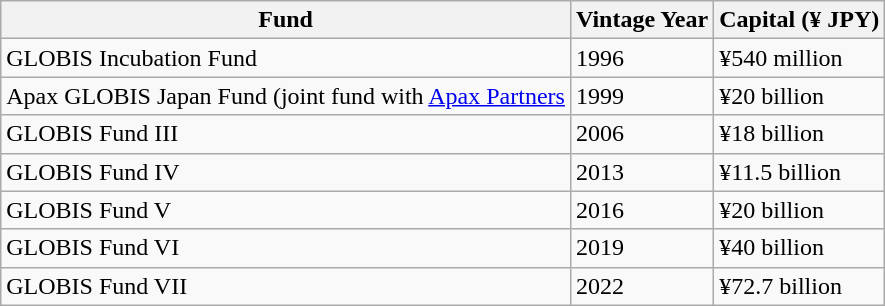<table class="wikitable">
<tr>
<th>Fund</th>
<th>Vintage Year</th>
<th>Capital (¥ JPY)</th>
</tr>
<tr>
<td>GLOBIS Incubation Fund</td>
<td>1996</td>
<td>¥540 million</td>
</tr>
<tr>
<td>Apax GLOBIS Japan Fund (joint fund with <a href='#'>Apax Partners</a></td>
<td>1999</td>
<td>¥20 billion</td>
</tr>
<tr>
<td>GLOBIS Fund III</td>
<td>2006</td>
<td>¥18 billion</td>
</tr>
<tr>
<td>GLOBIS Fund IV</td>
<td>2013</td>
<td>¥11.5 billion</td>
</tr>
<tr>
<td>GLOBIS Fund V</td>
<td>2016</td>
<td>¥20 billion</td>
</tr>
<tr>
<td>GLOBIS Fund VI</td>
<td>2019</td>
<td>¥40 billion</td>
</tr>
<tr>
<td>GLOBIS Fund VII</td>
<td>2022</td>
<td>¥72.7 billion</td>
</tr>
</table>
